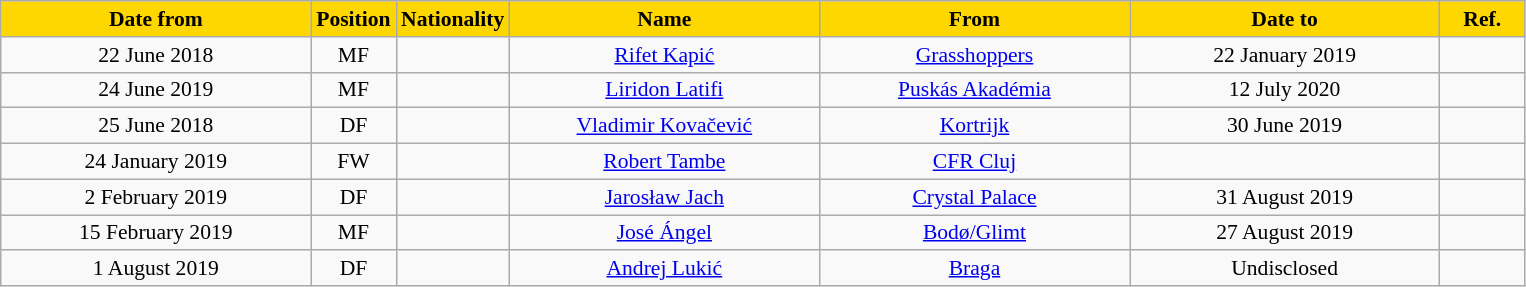<table class="wikitable" style="text-align:center; font-size:90%; ">
<tr>
<th style="background:gold; color:black; width:200px;">Date from</th>
<th style="background:gold; color:black; width:50px;">Position</th>
<th style="background:gold; color:black; width:50px;">Nationality</th>
<th style="background:gold; color:black; width:200px;">Name</th>
<th style="background:gold; color:black; width:200px;">From</th>
<th style="background:gold; color:black; width:200px;">Date to</th>
<th style="background:gold; color:black; width:50px;">Ref.</th>
</tr>
<tr>
<td>22 June 2018</td>
<td>MF</td>
<td></td>
<td><a href='#'>Rifet Kapić</a></td>
<td><a href='#'>Grasshoppers</a></td>
<td>22 January 2019</td>
<td></td>
</tr>
<tr>
<td>24 June 2019</td>
<td>MF</td>
<td></td>
<td><a href='#'>Liridon Latifi</a></td>
<td><a href='#'>Puskás Akadémia</a></td>
<td>12 July 2020</td>
<td></td>
</tr>
<tr>
<td>25 June 2018</td>
<td>DF</td>
<td></td>
<td><a href='#'>Vladimir Kovačević</a></td>
<td><a href='#'>Kortrijk</a></td>
<td>30 June 2019</td>
<td></td>
</tr>
<tr>
<td>24 January 2019</td>
<td>FW</td>
<td></td>
<td><a href='#'>Robert Tambe</a></td>
<td><a href='#'>CFR Cluj</a></td>
<td></td>
<td></td>
</tr>
<tr>
<td>2 February 2019</td>
<td>DF</td>
<td></td>
<td><a href='#'>Jarosław Jach</a></td>
<td><a href='#'>Crystal Palace</a></td>
<td>31 August 2019</td>
<td></td>
</tr>
<tr>
<td>15 February 2019</td>
<td>MF</td>
<td></td>
<td><a href='#'>José Ángel</a></td>
<td><a href='#'>Bodø/Glimt</a></td>
<td>27 August 2019</td>
<td></td>
</tr>
<tr>
<td>1 August 2019</td>
<td>DF</td>
<td></td>
<td><a href='#'>Andrej Lukić</a></td>
<td><a href='#'>Braga</a></td>
<td>Undisclosed</td>
<td></td>
</tr>
</table>
